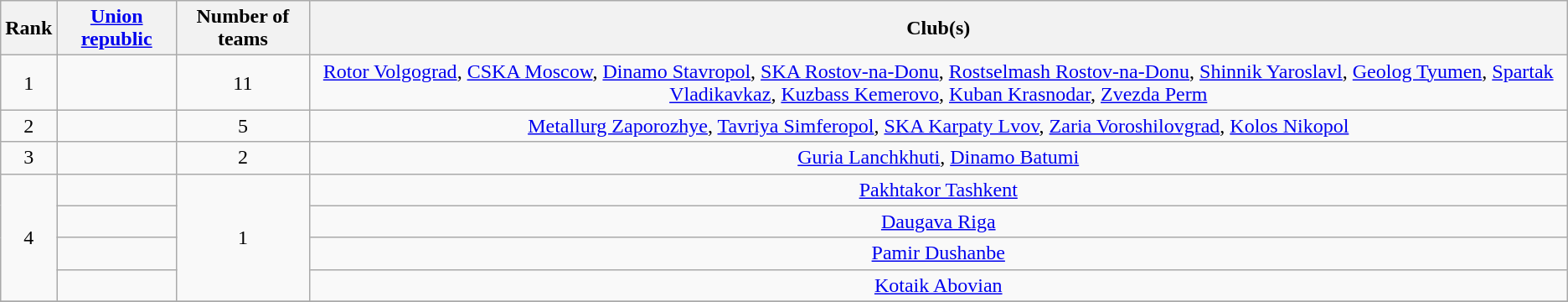<table class="wikitable">
<tr>
<th>Rank</th>
<th><a href='#'>Union republic</a></th>
<th>Number of teams</th>
<th>Club(s)</th>
</tr>
<tr>
<td align="center">1</td>
<td></td>
<td align="center">11</td>
<td align="center"><a href='#'>Rotor Volgograd</a>, <a href='#'>CSKA Moscow</a>, <a href='#'>Dinamo Stavropol</a>, <a href='#'>SKA Rostov-na-Donu</a>, <a href='#'>Rostselmash Rostov-na-Donu</a>, <a href='#'>Shinnik Yaroslavl</a>, <a href='#'>Geolog Tyumen</a>, <a href='#'>Spartak Vladikavkaz</a>, <a href='#'>Kuzbass Kemerovo</a>, <a href='#'>Kuban Krasnodar</a>, <a href='#'>Zvezda Perm</a></td>
</tr>
<tr>
<td align="center">2</td>
<td></td>
<td align="center">5</td>
<td align="center"><a href='#'>Metallurg Zaporozhye</a>, <a href='#'>Tavriya Simferopol</a>, <a href='#'>SKA Karpaty Lvov</a>, <a href='#'>Zaria Voroshilovgrad</a>, <a href='#'>Kolos Nikopol</a></td>
</tr>
<tr>
<td align="center">3</td>
<td></td>
<td align="center">2</td>
<td align="center"><a href='#'>Guria Lanchkhuti</a>, <a href='#'>Dinamo Batumi</a></td>
</tr>
<tr>
<td align="center" rowspan=4>4</td>
<td></td>
<td align="center" rowspan=4>1</td>
<td align="center"><a href='#'>Pakhtakor Tashkent</a></td>
</tr>
<tr>
<td></td>
<td align="center"><a href='#'>Daugava Riga</a></td>
</tr>
<tr>
<td></td>
<td align="center"><a href='#'>Pamir Dushanbe</a></td>
</tr>
<tr>
<td></td>
<td align="center"><a href='#'>Kotaik Abovian</a></td>
</tr>
<tr>
</tr>
</table>
